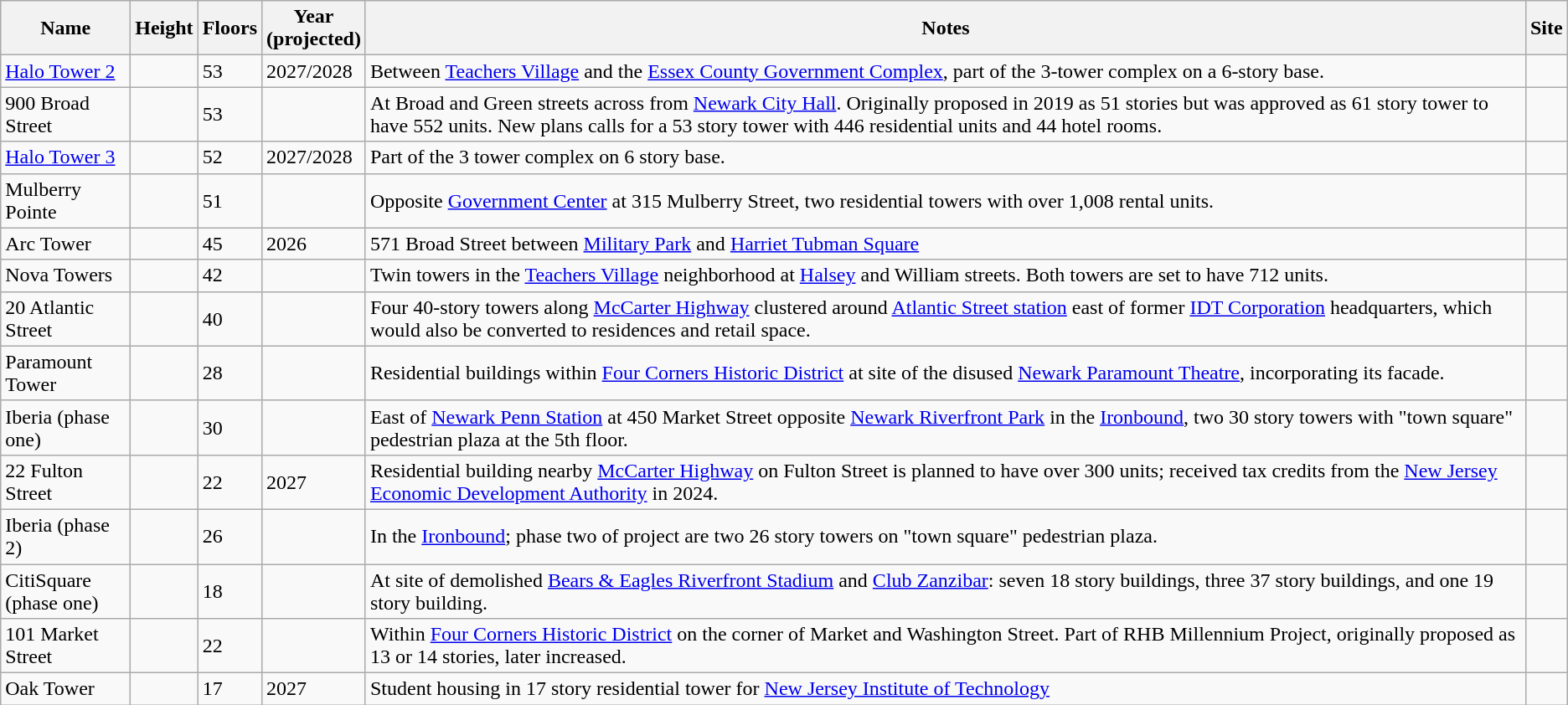<table class="wikitable sortable">
<tr>
<th>Name</th>
<th>Height<br></th>
<th>Floors</th>
<th>Year<br>(projected)</th>
<th>Notes</th>
<th>Site</th>
</tr>
<tr>
<td><a href='#'>Halo Tower 2</a></td>
<td></td>
<td>53</td>
<td>2027/2028</td>
<td>Between <a href='#'>Teachers Village</a> and the <a href='#'>Essex County Government Complex</a>, part of the 3-tower complex on a 6-story base.</td>
<td></td>
</tr>
<tr>
<td>900 Broad Street</td>
<td></td>
<td>53</td>
<td></td>
<td>At Broad and Green streets across from <a href='#'>Newark City Hall</a>. Originally proposed in 2019 as 51 stories but was approved as 61 story tower to have 552 units.  New plans calls for a 53 story tower with 446 residential units and 44 hotel rooms.</td>
</tr>
<tr>
<td><a href='#'>Halo Tower 3</a></td>
<td></td>
<td>52</td>
<td>2027/2028</td>
<td>Part of the 3 tower complex on 6 story base.</td>
<td></td>
</tr>
<tr>
<td>Mulberry Pointe</td>
<td></td>
<td>51</td>
<td></td>
<td>Opposite <a href='#'>Government Center</a> at 315 Mulberry Street, two residential towers with over 1,008 rental units.</td>
<td></td>
</tr>
<tr>
<td>Arc Tower</td>
<td></td>
<td>45</td>
<td>2026</td>
<td>571 Broad Street between <a href='#'>Military Park</a> and <a href='#'>Harriet Tubman Square</a><br></td>
<td></td>
</tr>
<tr>
<td>Nova Towers</td>
<td></td>
<td>42</td>
<td></td>
<td>Twin towers in the <a href='#'>Teachers Village</a> neighborhood at <a href='#'>Halsey</a> and William streets. Both towers are set to have 712 units.</td>
</tr>
<tr>
<td>20 Atlantic Street</td>
<td></td>
<td>40</td>
<td></td>
<td>Four 40-story towers along <a href='#'>McCarter Highway</a> clustered around <a href='#'>Atlantic Street station</a> east of former <a href='#'>IDT Corporation</a> headquarters, which would also be converted to residences and retail space.</td>
<td></td>
</tr>
<tr>
<td>Paramount Tower</td>
<td></td>
<td>28</td>
<td></td>
<td>Residential buildings within <a href='#'>Four Corners Historic District</a> at site of the disused <a href='#'>Newark Paramount Theatre</a>, incorporating its facade.</td>
<td></td>
</tr>
<tr>
<td>Iberia (phase one)</td>
<td></td>
<td>30</td>
<td></td>
<td>East of <a href='#'>Newark Penn Station</a> at 450 Market Street opposite <a href='#'>Newark Riverfront Park</a> in the <a href='#'>Ironbound</a>, two 30 story towers with "town square" pedestrian plaza at the 5th floor.</td>
</tr>
<tr>
<td>22 Fulton Street</td>
<td></td>
<td>22</td>
<td>2027</td>
<td>Residential building nearby <a href='#'>McCarter Highway</a> on Fulton Street is planned to have over 300 units; received tax credits from the <a href='#'>New Jersey Economic Development Authority</a> in 2024.</td>
<td></td>
</tr>
<tr>
<td>Iberia (phase 2)</td>
<td></td>
<td>26</td>
<td></td>
<td>In the <a href='#'>Ironbound</a>; phase two of project are two 26 story towers on "town square" pedestrian plaza.</td>
</tr>
<tr>
<td>CitiSquare<br>(phase one)</td>
<td></td>
<td>18</td>
<td></td>
<td>At  site of demolished <a href='#'>Bears & Eagles Riverfront Stadium</a> and <a href='#'>Club Zanzibar</a>: seven 18 story buildings, three 37 story buildings, and one 19 story building.</td>
<td></td>
</tr>
<tr>
<td>101 Market Street</td>
<td></td>
<td>22</td>
<td></td>
<td>Within <a href='#'>Four Corners Historic District</a> on the corner of Market and Washington Street. Part of RHB Millennium Project, originally proposed as 13 or 14 stories, later increased.</td>
<td></td>
</tr>
<tr>
<td>Oak Tower</td>
<td></td>
<td>17</td>
<td>2027</td>
<td>Student housing in 17 story residential tower for <a href='#'>New Jersey Institute of Technology</a></td>
</tr>
</table>
